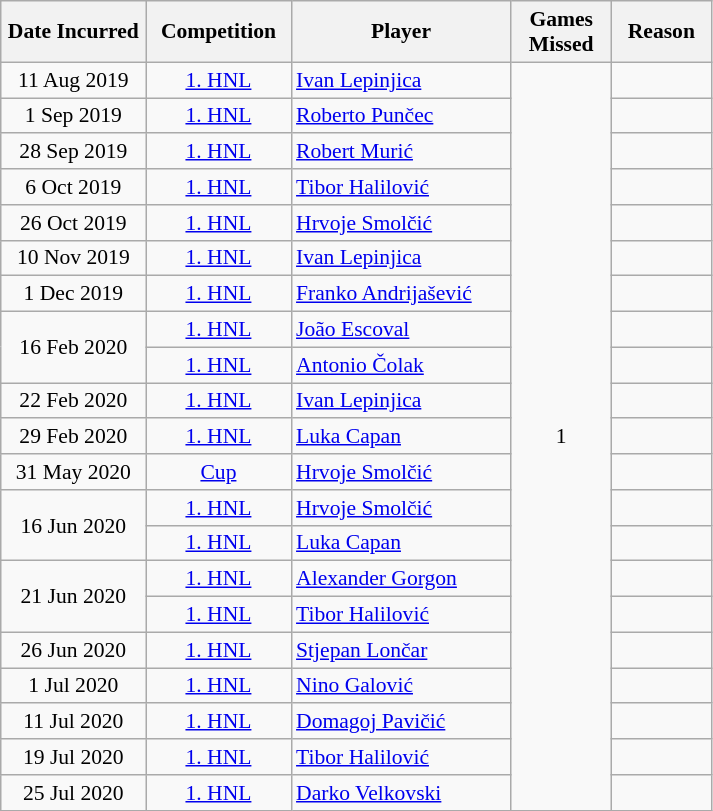<table class="wikitable" style="font-size: 90%; text-align: center;">
<tr>
<th width=90>Date Incurred</th>
<th width=90>Competition</th>
<th width=140>Player</th>
<th width=60>Games Missed</th>
<th width=60>Reason</th>
</tr>
<tr>
<td>11 Aug 2019</td>
<td><a href='#'>1. HNL</a></td>
<td style="text-align:left;"> <a href='#'>Ivan Lepinjica</a></td>
<td rowspan=21>1</td>
<td>  </td>
</tr>
<tr>
<td>1 Sep 2019</td>
<td><a href='#'>1. HNL</a></td>
<td style="text-align:left;"> <a href='#'>Roberto Punčec</a></td>
<td>  </td>
</tr>
<tr>
<td>28 Sep 2019</td>
<td><a href='#'>1. HNL</a></td>
<td style="text-align:left;"> <a href='#'>Robert Murić</a></td>
<td>  </td>
</tr>
<tr>
<td>6 Oct 2019</td>
<td><a href='#'>1. HNL</a></td>
<td style="text-align:left;"> <a href='#'>Tibor Halilović</a></td>
<td>  </td>
</tr>
<tr>
<td>26 Oct 2019</td>
<td><a href='#'>1. HNL</a></td>
<td style="text-align:left;"> <a href='#'>Hrvoje Smolčić</a></td>
<td></td>
</tr>
<tr>
<td>10 Nov 2019</td>
<td><a href='#'>1. HNL</a></td>
<td style="text-align:left;"> <a href='#'>Ivan Lepinjica</a></td>
<td>  </td>
</tr>
<tr>
<td>1 Dec 2019</td>
<td><a href='#'>1. HNL</a></td>
<td style="text-align:left;"> <a href='#'>Franko Andrijašević</a></td>
<td>  </td>
</tr>
<tr>
<td rowspan=2>16 Feb 2020</td>
<td><a href='#'>1. HNL</a></td>
<td style="text-align:left;"> <a href='#'>João Escoval</a></td>
<td>  </td>
</tr>
<tr>
<td><a href='#'>1. HNL</a></td>
<td style="text-align:left;"> <a href='#'>Antonio Čolak</a></td>
<td>  </td>
</tr>
<tr>
<td>22 Feb 2020</td>
<td><a href='#'>1. HNL</a></td>
<td style="text-align:left;"> <a href='#'>Ivan Lepinjica</a></td>
<td>  </td>
</tr>
<tr>
<td>29 Feb 2020</td>
<td><a href='#'>1. HNL</a></td>
<td style="text-align:left;"> <a href='#'>Luka Capan</a></td>
<td>  </td>
</tr>
<tr>
<td>31 May 2020</td>
<td><a href='#'>Cup</a></td>
<td style="text-align:left;"> <a href='#'>Hrvoje Smolčić</a></td>
<td></td>
</tr>
<tr>
<td rowspan=2>16 Jun 2020</td>
<td><a href='#'>1. HNL</a></td>
<td style="text-align:left;"> <a href='#'>Hrvoje Smolčić</a></td>
<td>  </td>
</tr>
<tr>
<td><a href='#'>1. HNL</a></td>
<td style="text-align:left;"> <a href='#'>Luka Capan</a></td>
<td></td>
</tr>
<tr>
<td rowspan=2>21 Jun 2020</td>
<td><a href='#'>1. HNL</a></td>
<td style="text-align:left;"> <a href='#'>Alexander Gorgon</a></td>
<td>  </td>
</tr>
<tr>
<td><a href='#'>1. HNL</a></td>
<td style="text-align:left;"> <a href='#'>Tibor Halilović</a></td>
<td>  </td>
</tr>
<tr>
<td>26 Jun 2020</td>
<td><a href='#'>1. HNL</a></td>
<td style="text-align:left;"> <a href='#'>Stjepan Lončar</a></td>
<td>  </td>
</tr>
<tr>
<td>1 Jul 2020</td>
<td><a href='#'>1. HNL</a></td>
<td style="text-align:left;"> <a href='#'>Nino Galović</a></td>
<td></td>
</tr>
<tr>
<td>11 Jul 2020</td>
<td><a href='#'>1. HNL</a></td>
<td style="text-align:left;"> <a href='#'>Domagoj Pavičić</a></td>
<td>  </td>
</tr>
<tr>
<td>19 Jul 2020</td>
<td><a href='#'>1. HNL</a></td>
<td style="text-align:left;"> <a href='#'>Tibor Halilović</a></td>
<td>  </td>
</tr>
<tr>
<td>25 Jul 2020</td>
<td><a href='#'>1. HNL</a></td>
<td style="text-align:left;"> <a href='#'>Darko Velkovski</a></td>
<td>  </td>
</tr>
</table>
